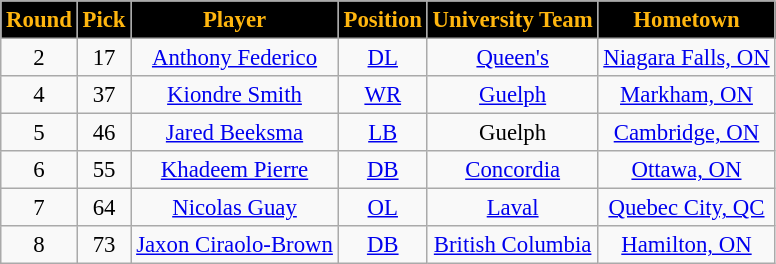<table class="wikitable" style="font-size: 95%;">
<tr>
<th style="background:black;color:#FFB60F;">Round</th>
<th style="background:black;color:#FFB60F;">Pick</th>
<th style="background:black;color:#FFB60F;">Player</th>
<th style="background:black;color:#FFB60F;">Position</th>
<th style="background:black;color:#FFB60F;">University Team</th>
<th style="background:black;color:#FFB60F;">Hometown</th>
</tr>
<tr align="center">
<td align=center>2</td>
<td>17</td>
<td><a href='#'>Anthony Federico</a></td>
<td><a href='#'>DL</a></td>
<td><a href='#'>Queen's</a></td>
<td><a href='#'>Niagara Falls, ON</a></td>
</tr>
<tr align="center">
<td align=center>4</td>
<td>37</td>
<td><a href='#'>Kiondre Smith</a></td>
<td><a href='#'>WR</a></td>
<td><a href='#'>Guelph</a></td>
<td><a href='#'>Markham, ON</a></td>
</tr>
<tr align="center">
<td align=center>5</td>
<td>46</td>
<td><a href='#'>Jared Beeksma</a></td>
<td><a href='#'>LB</a></td>
<td>Guelph</td>
<td><a href='#'>Cambridge, ON</a></td>
</tr>
<tr align="center">
<td align=center>6</td>
<td>55</td>
<td><a href='#'>Khadeem Pierre</a></td>
<td><a href='#'>DB</a></td>
<td><a href='#'>Concordia</a></td>
<td><a href='#'>Ottawa, ON</a></td>
</tr>
<tr align="center">
<td align=center>7</td>
<td>64</td>
<td><a href='#'>Nicolas Guay</a></td>
<td><a href='#'>OL</a></td>
<td><a href='#'>Laval</a></td>
<td><a href='#'>Quebec City, QC</a></td>
</tr>
<tr align="center">
<td align=center>8</td>
<td>73</td>
<td><a href='#'>Jaxon Ciraolo-Brown</a></td>
<td><a href='#'>DB</a></td>
<td><a href='#'>British Columbia</a></td>
<td><a href='#'>Hamilton, ON</a></td>
</tr>
</table>
